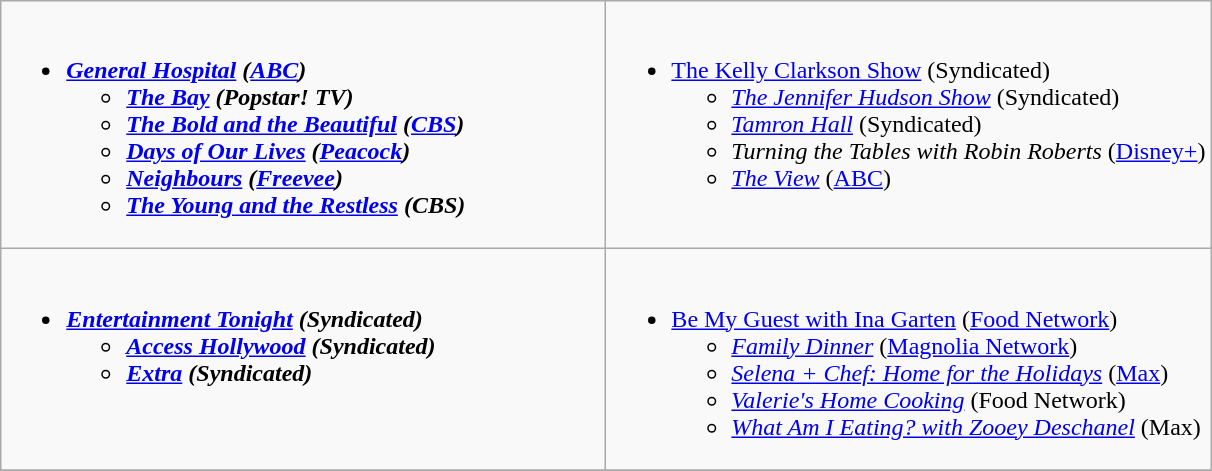<table class=wikitable>
<tr>
<td style="vertical-align:top;" width="50%"><br><ul><li><strong><em><a href='#'>General Hospital</a><em> (<a href='#'>ABC</a>)<strong><ul><li></em><a href='#'>The Bay</a><em> (Popstar! TV)</li><li></em><a href='#'>The Bold and the Beautiful</a><em> (<a href='#'>CBS</a>)</li><li></em><a href='#'>Days of Our Lives</a><em> (<a href='#'>Peacock</a>)</li><li></em><a href='#'>Neighbours</a><em> (<a href='#'>Freevee</a>)</li><li></em><a href='#'>The Young and the Restless</a><em> (CBS)</li></ul></li></ul></td>
<td style="vertical-align:top;" width="50%"><br><ul><li></em></strong><a href='#'>The Kelly Clarkson Show</a></em> (Syndicated)</strong><ul><li><em><a href='#'>The Jennifer Hudson Show</a></em> (Syndicated)</li><li><em><a href='#'>Tamron Hall</a></em> (Syndicated)</li><li><em>Turning the Tables with Robin Roberts</em> (<a href='#'>Disney+</a>)</li><li><em><a href='#'>The View</a></em> (<a href='#'>ABC</a>)</li></ul></li></ul></td>
</tr>
<tr>
<td style="vertical-align:top;" width="50%"><br><ul><li><strong><em><a href='#'>Entertainment Tonight</a><em> (Syndicated)<strong><ul><li></em><a href='#'>Access Hollywood</a><em> (Syndicated)</li><li></em><a href='#'>Extra</a><em> (Syndicated)</li></ul></li></ul></td>
<td style="vertical-align:top;" width="50%"><br><ul><li></em></strong><a href='#'>Be My Guest with Ina Garten</a></em> (<a href='#'>Food Network</a>)</strong><ul><li><em><a href='#'>Family Dinner</a></em> (<a href='#'>Magnolia Network</a>)</li><li><em><a href='#'>Selena + Chef: Home for the Holidays</a></em> (<a href='#'>Max</a>)</li><li><em><a href='#'>Valerie's Home Cooking</a></em> (Food Network)</li><li><em><a href='#'>What Am I Eating? with Zooey Deschanel</a></em> (Max)</li></ul></li></ul></td>
</tr>
<tr>
</tr>
</table>
